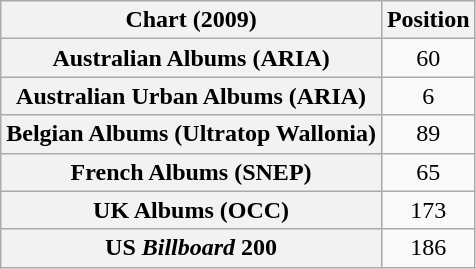<table class="wikitable sortable plainrowheaders" style="text-align:center;">
<tr>
<th scope="col">Chart (2009)</th>
<th scope="col">Position</th>
</tr>
<tr>
<th scope="row">Australian Albums (ARIA)</th>
<td>60</td>
</tr>
<tr>
<th scope="row">Australian Urban Albums (ARIA)</th>
<td>6</td>
</tr>
<tr>
<th scope="row">Belgian Albums (Ultratop Wallonia)</th>
<td>89</td>
</tr>
<tr>
<th scope="row">French Albums (SNEP)</th>
<td>65</td>
</tr>
<tr>
<th scope="row">UK Albums (OCC)</th>
<td>173</td>
</tr>
<tr>
<th scope="row">US <em>Billboard</em> 200</th>
<td>186</td>
</tr>
</table>
